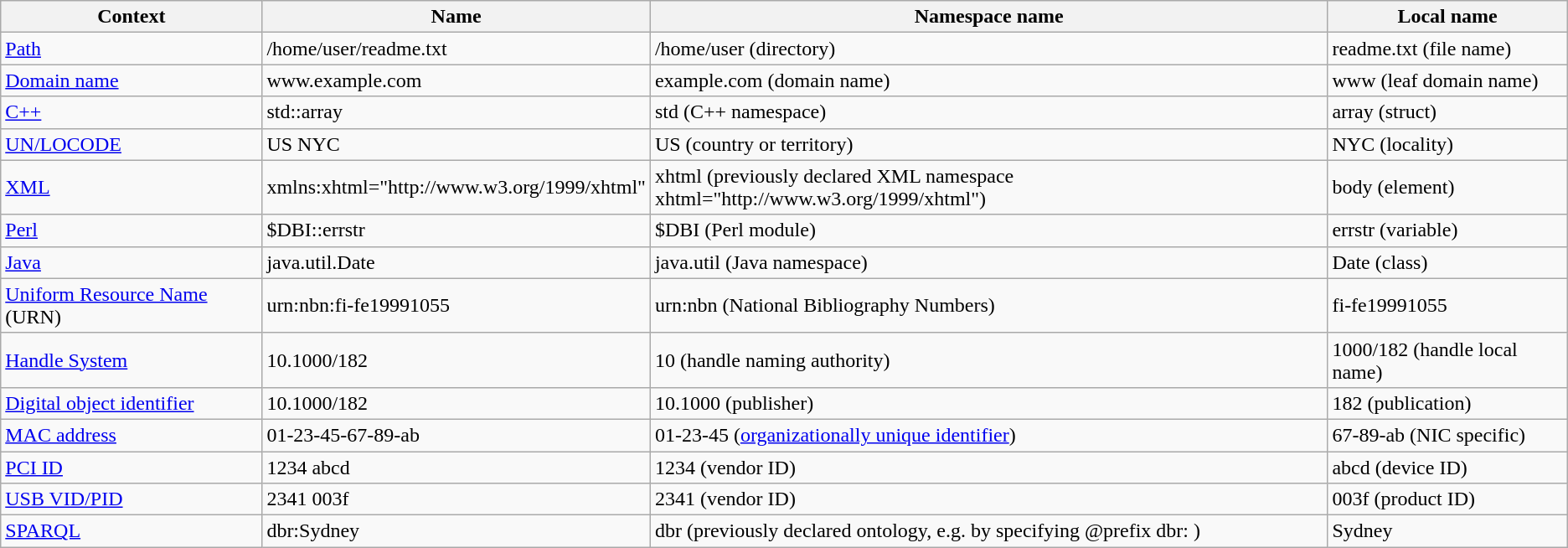<table class=wikitable>
<tr>
<th>Context</th>
<th>Name</th>
<th>Namespace name</th>
<th>Local name</th>
</tr>
<tr>
<td><a href='#'>Path</a></td>
<td>/home/user/readme.txt</td>
<td>/home/user (directory)</td>
<td>readme.txt (file name)</td>
</tr>
<tr>
<td><a href='#'>Domain name</a></td>
<td>www.example.com</td>
<td>example.com (domain name)</td>
<td>www (leaf domain name)</td>
</tr>
<tr>
<td><a href='#'>C++</a></td>
<td>std::array</td>
<td>std (C++ namespace)</td>
<td>array (struct)</td>
</tr>
<tr>
<td><a href='#'>UN/LOCODE</a></td>
<td>US NYC</td>
<td>US (country or territory)</td>
<td>NYC (locality)</td>
</tr>
<tr>
<td><a href='#'>XML</a></td>
<td>xmlns:xhtml="http://www.w3.org/1999/xhtml" <br> <xhtml:body></td>
<td>xhtml (previously declared XML namespace xhtml="http://www.w3.org/1999/xhtml")</td>
<td>body (element)</td>
</tr>
<tr>
<td><a href='#'>Perl</a></td>
<td>$DBI::errstr</td>
<td>$DBI (Perl module)</td>
<td>errstr (variable)</td>
</tr>
<tr>
<td><a href='#'>Java</a></td>
<td>java.util.Date</td>
<td>java.util (Java namespace)</td>
<td>Date (class)</td>
</tr>
<tr>
<td><a href='#'>Uniform Resource Name</a> (URN)</td>
<td>urn:nbn:fi-fe19991055</td>
<td>urn:nbn (National Bibliography Numbers)</td>
<td>fi-fe19991055</td>
</tr>
<tr>
<td><a href='#'>Handle System</a></td>
<td>10.1000/182</td>
<td>10 (handle naming authority)</td>
<td>1000/182 (handle local name)</td>
</tr>
<tr>
<td><a href='#'>Digital object identifier</a></td>
<td>10.1000/182</td>
<td>10.1000 (publisher)</td>
<td>182 (publication)</td>
</tr>
<tr>
<td><a href='#'>MAC address</a></td>
<td>01-23-45-67-89-ab</td>
<td>01-23-45 (<a href='#'>organizationally unique identifier</a>)</td>
<td>67-89-ab (NIC specific)</td>
</tr>
<tr>
<td><a href='#'>PCI ID</a></td>
<td>1234 abcd</td>
<td>1234 (vendor ID)</td>
<td>abcd (device ID)</td>
</tr>
<tr>
<td><a href='#'>USB VID/PID</a></td>
<td>2341 003f</td>
<td>2341 (vendor ID)</td>
<td>003f (product ID)</td>
</tr>
<tr>
<td><a href='#'>SPARQL</a></td>
<td>dbr:Sydney</td>
<td>dbr (previously declared ontology, e.g. by specifying @prefix dbr: <http://dbpedia.org/resource/>)</td>
<td>Sydney</td>
</tr>
</table>
